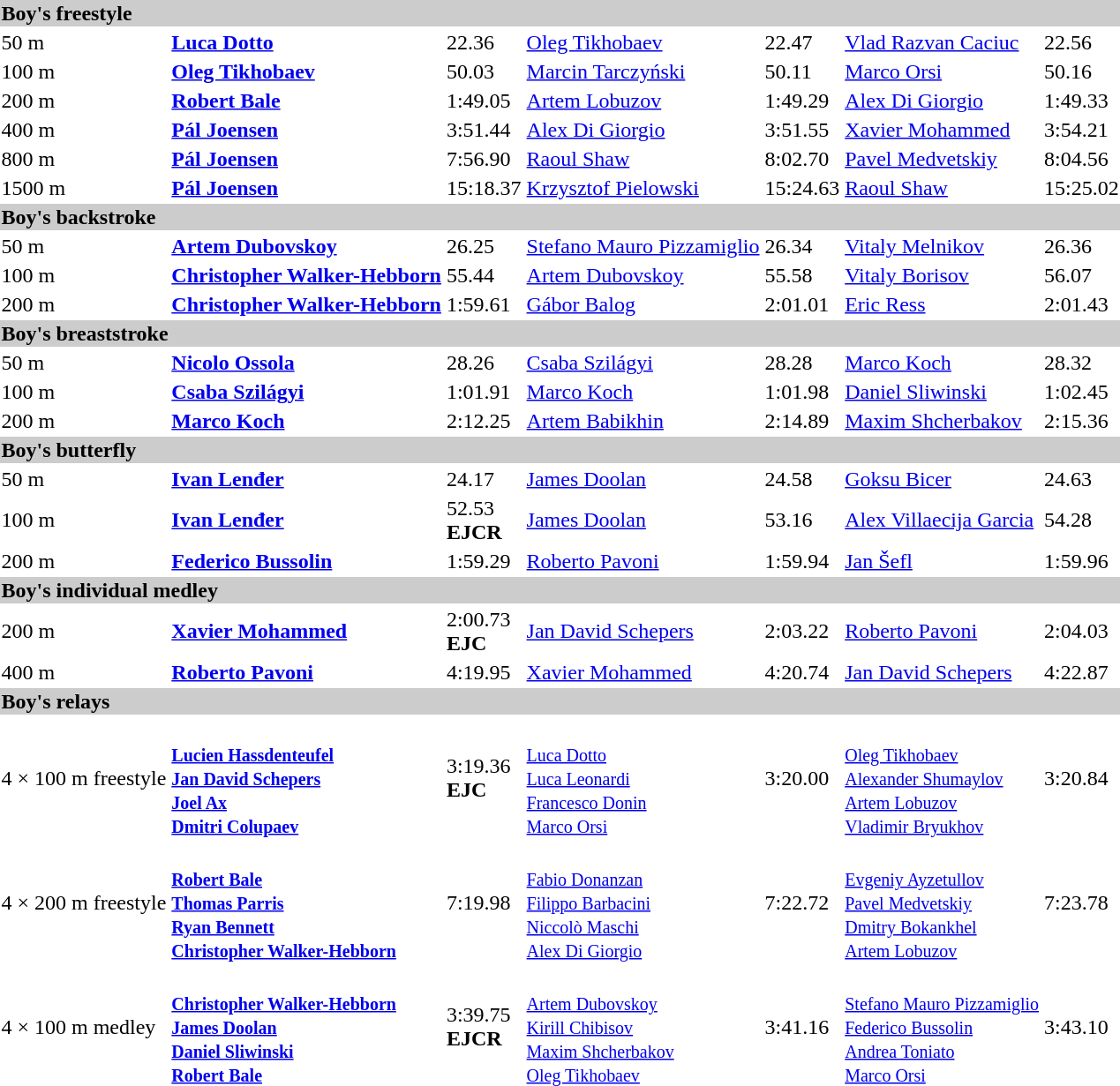<table>
<tr style="background:#ccc;">
<td colspan=7><strong>Boy's freestyle</strong></td>
</tr>
<tr>
<td>50 m</td>
<td><strong><a href='#'>Luca Dotto</a></strong> <br><small></small></td>
<td>22.36</td>
<td><a href='#'>Oleg Tikhobaev</a> <br><small></small></td>
<td>22.47</td>
<td><a href='#'>Vlad Razvan Caciuc</a> <br><small></small></td>
<td>22.56</td>
</tr>
<tr>
<td>100 m</td>
<td><strong><a href='#'>Oleg Tikhobaev</a></strong> <br><small></small></td>
<td>50.03</td>
<td><a href='#'>Marcin Tarczyński</a> <br><small></small></td>
<td>50.11</td>
<td><a href='#'>Marco Orsi</a> <br><small></small></td>
<td>50.16</td>
</tr>
<tr>
<td>200 m</td>
<td><strong><a href='#'>Robert Bale</a></strong> <br><small></small></td>
<td>1:49.05</td>
<td><a href='#'>Artem Lobuzov</a> <br><small></small></td>
<td>1:49.29</td>
<td><a href='#'>Alex Di Giorgio</a><br><small></small></td>
<td>1:49.33</td>
</tr>
<tr>
<td>400 m</td>
<td><strong><a href='#'>Pál Joensen</a></strong><br><small></small></td>
<td>3:51.44</td>
<td><a href='#'>Alex Di Giorgio</a><br><small></small></td>
<td>3:51.55</td>
<td><a href='#'>Xavier Mohammed</a><br><small></small></td>
<td>3:54.21</td>
</tr>
<tr>
<td>800 m</td>
<td><strong><a href='#'>Pál Joensen</a></strong><br><small></small></td>
<td>7:56.90</td>
<td><a href='#'>Raoul Shaw</a> <br><small></small></td>
<td>8:02.70</td>
<td><a href='#'>Pavel Medvetskiy</a> <br><small></small></td>
<td>8:04.56</td>
</tr>
<tr>
<td>1500 m</td>
<td><strong><a href='#'>Pál Joensen</a></strong><br><small></small></td>
<td>15:18.37</td>
<td><a href='#'>Krzysztof Pielowski</a> <br><small></small></td>
<td>15:24.63</td>
<td><a href='#'>Raoul Shaw</a> <br><small></small></td>
<td>15:25.02</td>
</tr>
<tr style="background:#ccc;">
<td colspan=7><strong>Boy's backstroke</strong></td>
</tr>
<tr>
<td>50 m</td>
<td><strong><a href='#'>Artem Dubovskoy</a></strong><br><small></small></td>
<td>26.25</td>
<td><a href='#'>Stefano Mauro Pizzamiglio</a> <br><small></small></td>
<td>26.34</td>
<td><a href='#'>Vitaly Melnikov</a> <br><small></small></td>
<td>26.36</td>
</tr>
<tr>
<td>100 m</td>
<td><strong><a href='#'>Christopher Walker-Hebborn</a><br><small></small></strong></td>
<td>55.44</td>
<td><a href='#'>Artem Dubovskoy</a><br><small></small></td>
<td>55.58</td>
<td><a href='#'>Vitaly Borisov</a><br><small></small></td>
<td>56.07</td>
</tr>
<tr>
<td>200 m</td>
<td><strong><a href='#'>Christopher Walker-Hebborn</a><br><small></small></strong></td>
<td>1:59.61</td>
<td><a href='#'>Gábor Balog</a> <br><small></small></td>
<td>2:01.01</td>
<td><a href='#'>Eric Ress</a> <br><small></small></td>
<td>2:01.43</td>
</tr>
<tr style="background:#ccc;">
<td colspan=7><strong>Boy's breaststroke</strong></td>
</tr>
<tr>
<td>50 m</td>
<td><strong><a href='#'>Nicolo Ossola</a></strong><br><small></small></td>
<td>28.26</td>
<td><a href='#'>Csaba Szilágyi</a><br><small></small></td>
<td>28.28</td>
<td><a href='#'>Marco Koch</a><br><small></small></td>
<td>28.32</td>
</tr>
<tr>
<td>100 m</td>
<td><strong><a href='#'>Csaba Szilágyi</a></strong><br><small></small></td>
<td>1:01.91</td>
<td><a href='#'>Marco Koch</a><br><small></small></td>
<td>1:01.98</td>
<td><a href='#'>Daniel Sliwinski</a> <br><small></small></td>
<td>1:02.45</td>
</tr>
<tr>
<td>200 m</td>
<td><strong><a href='#'>Marco Koch</a></strong> <br><small></small></td>
<td>2:12.25</td>
<td><a href='#'>Artem Babikhin</a> <br><small></small></td>
<td>2:14.89</td>
<td><a href='#'>Maxim Shcherbakov</a> <br><small></small></td>
<td>2:15.36</td>
</tr>
<tr style="background:#ccc;">
<td colspan=7><strong>Boy's butterfly</strong></td>
</tr>
<tr>
<td>50 m</td>
<td><strong><a href='#'>Ivan Lenđer</a></strong><br><small></small></td>
<td>24.17</td>
<td><a href='#'>James Doolan</a><br><small></small></td>
<td>24.58</td>
<td><a href='#'>Goksu Bicer</a><br><small></small></td>
<td>24.63</td>
</tr>
<tr>
<td>100 m</td>
<td><strong><a href='#'>Ivan Lenđer</a></strong><br><small></small></td>
<td>52.53<br><strong>EJCR</strong></td>
<td><a href='#'>James Doolan</a><br><small></small></td>
<td>53.16</td>
<td><a href='#'>Alex Villaecija Garcia</a> <br><small></small></td>
<td>54.28</td>
</tr>
<tr>
<td>200 m</td>
<td><strong><a href='#'>Federico Bussolin</a></strong><br><small></small></td>
<td>1:59.29</td>
<td><a href='#'>Roberto Pavoni</a><br><small></small></td>
<td>1:59.94</td>
<td><a href='#'>Jan Šefl</a><br><small></small></td>
<td>1:59.96</td>
</tr>
<tr style="background:#ccc;">
<td colspan=7><strong>Boy's individual medley</strong></td>
</tr>
<tr>
<td>200 m</td>
<td><strong><a href='#'>Xavier Mohammed</a></strong><br><small></small></td>
<td>2:00.73<br><strong>EJC</strong></td>
<td><a href='#'>Jan David Schepers</a><br><small></small></td>
<td>2:03.22</td>
<td><a href='#'>Roberto Pavoni</a> <br><small></small></td>
<td>2:04.03</td>
</tr>
<tr>
<td>400 m</td>
<td><strong><a href='#'>Roberto Pavoni</a></strong> <br><small></small></td>
<td>4:19.95</td>
<td><a href='#'>Xavier Mohammed</a><br><small></small></td>
<td>4:20.74</td>
<td><a href='#'>Jan David Schepers</a><br><small></small></td>
<td>4:22.87</td>
</tr>
<tr style="background:#ccc;">
<td colspan=7><strong>Boy's relays</strong></td>
</tr>
<tr>
<td>4 × 100 m freestyle</td>
<td><strong><br><small><a href='#'>Lucien Hassdenteufel</a><br><a href='#'>Jan David Schepers</a><br><a href='#'>Joel Ax</a><br><a href='#'>Dmitri Colupaev</a></small></strong></td>
<td>3:19.36 <br><strong>EJC</strong></td>
<td><br><small><a href='#'>Luca Dotto</a><br><a href='#'>Luca Leonardi</a><br><a href='#'>Francesco Donin</a><br><a href='#'>Marco Orsi</a></small></td>
<td>3:20.00</td>
<td><br><small><a href='#'>Oleg Tikhobaev</a><br><a href='#'>Alexander Shumaylov</a><br><a href='#'>Artem Lobuzov</a><br><a href='#'>Vladimir Bryukhov</a></small></td>
<td>3:20.84</td>
</tr>
<tr>
<td>4 × 200 m freestyle</td>
<td><strong><br><small><a href='#'>Robert Bale</a><br><a href='#'>Thomas Parris</a><br><a href='#'>Ryan Bennett</a><br><a href='#'>Christopher Walker-Hebborn</a></small></strong></td>
<td>7:19.98</td>
<td><br><small><a href='#'>Fabio Donanzan</a><br><a href='#'>Filippo Barbacini</a><br><a href='#'>Niccolò Maschi</a><br><a href='#'>Alex Di Giorgio</a></small></td>
<td>7:22.72</td>
<td><br><small><a href='#'>Evgeniy Ayzetullov</a><br><a href='#'>Pavel Medvetskiy</a><br><a href='#'>Dmitry Bokankhel</a><br><a href='#'>Artem Lobuzov</a></small></td>
<td>7:23.78</td>
</tr>
<tr>
<td>4 × 100 m medley</td>
<td><strong><br><small><a href='#'>Christopher Walker-Hebborn</a><br><a href='#'>James Doolan</a><br><a href='#'>Daniel Sliwinski</a><br><a href='#'>Robert Bale</a></small></strong></td>
<td>3:39.75<br><strong>EJCR</strong></td>
<td><br><small><a href='#'>Artem Dubovskoy</a><br><a href='#'>Kirill Chibisov</a><br><a href='#'>Maxim Shcherbakov</a><br><a href='#'>Oleg Tikhobaev</a></small></td>
<td>3:41.16</td>
<td><br><small><a href='#'>Stefano Mauro Pizzamiglio</a><br><a href='#'>Federico Bussolin</a><br><a href='#'>Andrea Toniato</a><br><a href='#'>Marco Orsi</a></small></td>
<td>3:43.10</td>
</tr>
</table>
